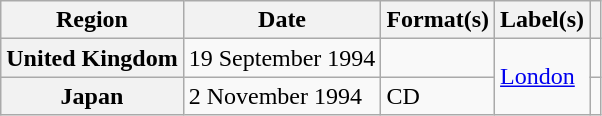<table class="wikitable plainrowheaders">
<tr>
<th scope="col">Region</th>
<th scope="col">Date</th>
<th scope="col">Format(s)</th>
<th scope="col">Label(s)</th>
<th scope="col"></th>
</tr>
<tr>
<th scope="row">United Kingdom</th>
<td>19 September 1994</td>
<td></td>
<td rowspan="2"><a href='#'>London</a></td>
<td></td>
</tr>
<tr>
<th scope="row">Japan</th>
<td>2 November 1994</td>
<td>CD</td>
<td></td>
</tr>
</table>
